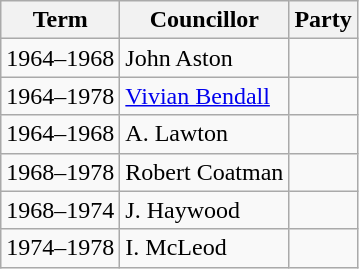<table class="wikitable">
<tr>
<th>Term</th>
<th>Councillor</th>
<th colspan=2>Party</th>
</tr>
<tr>
<td>1964–1968</td>
<td>John Aston</td>
<td></td>
</tr>
<tr>
<td>1964–1978</td>
<td><a href='#'>Vivian Bendall</a></td>
<td></td>
</tr>
<tr>
<td>1964–1968</td>
<td>A. Lawton</td>
<td></td>
</tr>
<tr>
<td>1968–1978</td>
<td>Robert Coatman</td>
<td></td>
</tr>
<tr>
<td>1968–1974</td>
<td>J. Haywood</td>
<td></td>
</tr>
<tr>
<td>1974–1978</td>
<td>I. McLeod</td>
<td></td>
</tr>
</table>
